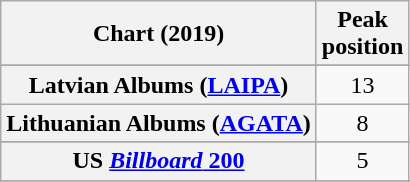<table class="wikitable sortable plainrowheaders" style="text-align:center">
<tr>
<th scope="col">Chart (2019)</th>
<th scope="col">Peak<br>position</th>
</tr>
<tr>
</tr>
<tr>
</tr>
<tr>
</tr>
<tr>
</tr>
<tr>
</tr>
<tr>
</tr>
<tr>
</tr>
<tr>
</tr>
<tr>
</tr>
<tr>
</tr>
<tr>
</tr>
<tr>
<th scope="row">Latvian Albums (<a href='#'>LAIPA</a>)</th>
<td>13</td>
</tr>
<tr>
<th scope="row">Lithuanian Albums (<a href='#'>AGATA</a>)</th>
<td>8</td>
</tr>
<tr>
</tr>
<tr>
</tr>
<tr>
</tr>
<tr>
</tr>
<tr>
</tr>
<tr>
</tr>
<tr>
</tr>
<tr>
</tr>
<tr>
</tr>
<tr>
<th scope="row">US <a href='#'><em>Billboard</em> 200</a></th>
<td>5</td>
</tr>
<tr>
</tr>
<tr>
</tr>
</table>
